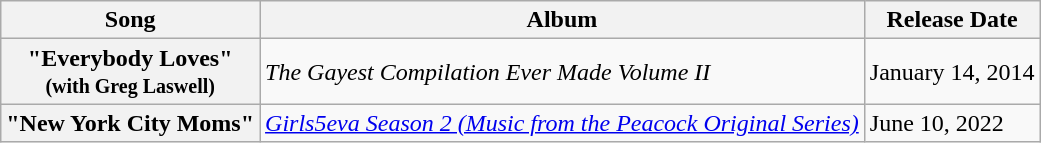<table class="wikitable plainrowheaders">
<tr>
<th>Song</th>
<th>Album</th>
<th>Release Date</th>
</tr>
<tr>
<th scope="row">"Everybody Loves"<br><small>(with Greg Laswell)</small></th>
<td><em>The Gayest Compilation Ever Made Volume II</em></td>
<td>January 14, 2014</td>
</tr>
<tr>
<th scope="row">"New York City Moms"</th>
<td><em><a href='#'>Girls5eva Season 2 (Music from the Peacock Original Series)</a></em></td>
<td>June 10, 2022</td>
</tr>
</table>
